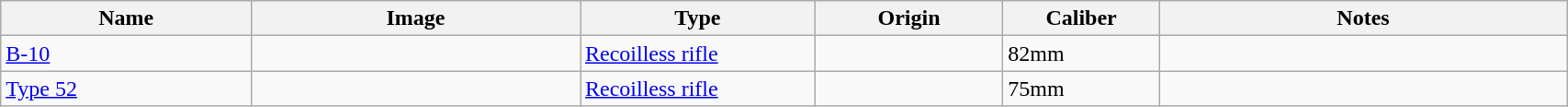<table class="wikitable" style="width:90%;">
<tr>
<th width=16%>Name</th>
<th width=21%>Image</th>
<th width=15%>Type</th>
<th width=12%>Origin</th>
<th width=10%>Caliber</th>
<th width=26%>Notes</th>
</tr>
<tr>
<td><a href='#'>B-10</a></td>
<td></td>
<td><a href='#'>Recoilless rifle</a></td>
<td></td>
<td>82mm</td>
<td></td>
</tr>
<tr>
<td><a href='#'>Type 52</a></td>
<td></td>
<td><a href='#'>Recoilless rifle</a></td>
<td><br></td>
<td>75mm</td>
<td></td>
</tr>
</table>
